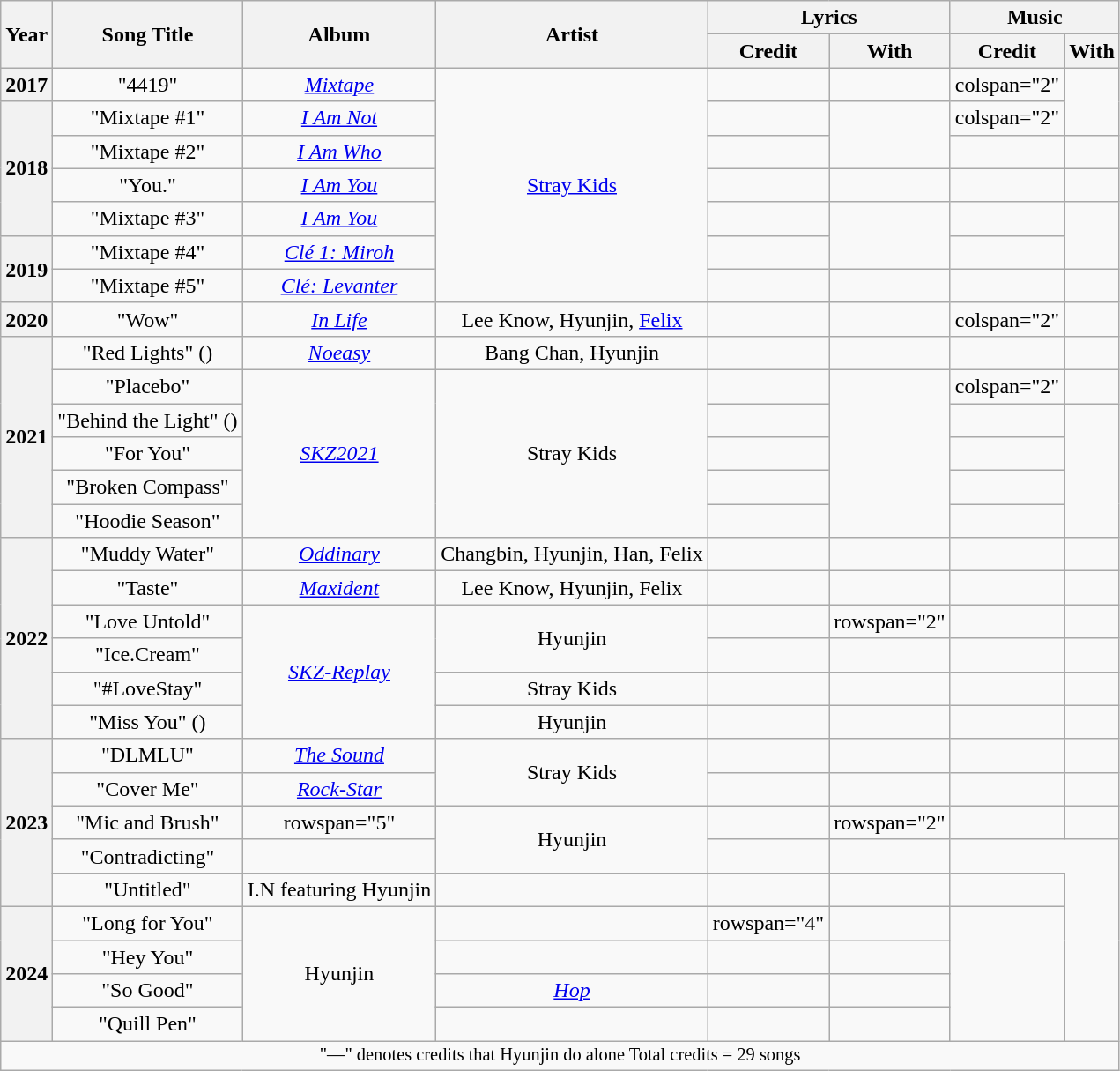<table class="wikitable plainrowheaders" style="text-align:center">
<tr>
<th scope="col" rowspan="2">Year</th>
<th scope="col" rowspan="2">Song Title</th>
<th scope="col" rowspan="2">Album</th>
<th scope="col" rowspan="2">Artist</th>
<th scope="col" colspan="2">Lyrics</th>
<th scope="col" colspan="2">Music</th>
</tr>
<tr>
<th scope="col">Credit</th>
<th scope="col">With</th>
<th scope="col">Credit</th>
<th scope="col">With</th>
</tr>
<tr>
<th scope="row">2017</th>
<td>"4419"</td>
<td><em><a href='#'>Mixtape</a></em></td>
<td rowspan="7"><a href='#'>Stray Kids</a></td>
<td></td>
<td></td>
<td>colspan="2" </td>
</tr>
<tr>
<th scope="row" rowspan="4">2018</th>
<td>"Mixtape #1"</td>
<td><em><a href='#'>I Am Not</a></em></td>
<td></td>
<td rowspan="2"></td>
<td>colspan="2" </td>
</tr>
<tr>
<td>"Mixtape #2"</td>
<td><em><a href='#'>I Am Who</a></em></td>
<td></td>
<td></td>
<td></td>
</tr>
<tr>
<td>"You."</td>
<td><em><a href='#'>I Am You</a></em></td>
<td></td>
<td></td>
<td></td>
<td></td>
</tr>
<tr>
<td>"Mixtape #3"</td>
<td><em><a href='#'>I Am You</a></em></td>
<td></td>
<td rowspan="2"></td>
<td></td>
<td rowspan="2"></td>
</tr>
<tr>
<th scope="row" rowspan="2">2019</th>
<td>"Mixtape #4"</td>
<td><em><a href='#'>Clé 1: Miroh</a></em></td>
<td></td>
<td></td>
</tr>
<tr>
<td>"Mixtape #5"</td>
<td><em><a href='#'>Clé: Levanter</a></em></td>
<td></td>
<td></td>
<td></td>
<td></td>
</tr>
<tr>
<th scope="row">2020</th>
<td>"Wow"</td>
<td><em><a href='#'>In Life</a></em></td>
<td>Lee Know, Hyunjin, <a href='#'>Felix</a></td>
<td></td>
<td></td>
<td>colspan="2" </td>
</tr>
<tr>
<th scope="row" rowspan="6">2021</th>
<td>"Red Lights" ()</td>
<td><em><a href='#'>Noeasy</a></em></td>
<td>Bang Chan, Hyunjin</td>
<td></td>
<td></td>
<td></td>
<td></td>
</tr>
<tr>
<td>"Placebo"</td>
<td rowspan="5"><em><a href='#'>SKZ2021</a></em></td>
<td rowspan="5">Stray Kids</td>
<td></td>
<td rowspan="5"></td>
<td>colspan="2" </td>
</tr>
<tr>
<td>"Behind the Light" ()</td>
<td></td>
<td></td>
<td rowspan="4"></td>
</tr>
<tr>
<td>"For You"</td>
<td></td>
<td></td>
</tr>
<tr>
<td>"Broken Compass"</td>
<td></td>
<td></td>
</tr>
<tr>
<td>"Hoodie Season"</td>
<td></td>
<td></td>
</tr>
<tr>
<th scope="row" rowspan="6">2022</th>
<td>"Muddy Water"</td>
<td><em><a href='#'>Oddinary</a></em></td>
<td>Changbin, Hyunjin, Han, Felix</td>
<td></td>
<td></td>
<td></td>
<td></td>
</tr>
<tr>
<td>"Taste"</td>
<td><em><a href='#'>Maxident</a></em></td>
<td>Lee Know, Hyunjin, Felix</td>
<td></td>
<td></td>
<td></td>
<td></td>
</tr>
<tr>
<td>"Love Untold"</td>
<td rowspan="4"><em><a href='#'>SKZ-Replay</a></em></td>
<td rowspan="2">Hyunjin</td>
<td></td>
<td>rowspan="2" </td>
<td></td>
<td></td>
</tr>
<tr>
<td>"Ice.Cream"</td>
<td></td>
<td></td>
<td></td>
</tr>
<tr>
<td>"#LoveStay"</td>
<td>Stray Kids</td>
<td></td>
<td></td>
<td></td>
<td></td>
</tr>
<tr>
<td>"Miss You" ()</td>
<td>Hyunjin</td>
<td></td>
<td></td>
<td></td>
<td></td>
</tr>
<tr>
<th scope="row" rowspan="5">2023</th>
<td>"DLMLU"</td>
<td><em><a href='#'>The Sound</a></em></td>
<td rowspan="2">Stray Kids</td>
<td></td>
<td></td>
<td></td>
<td></td>
</tr>
<tr>
<td>"Cover Me"</td>
<td><em><a href='#'>Rock-Star</a></em></td>
<td></td>
<td></td>
<td></td>
<td></td>
</tr>
<tr>
<td>"Mic and Brush"</td>
<td>rowspan="5" </td>
<td rowspan="2">Hyunjin</td>
<td></td>
<td>rowspan="2" </td>
<td></td>
<td></td>
</tr>
<tr>
<td>"Contradicting"</td>
<td></td>
<td></td>
<td></td>
</tr>
<tr>
<td>"Untitled"</td>
<td>I.N featuring Hyunjin</td>
<td></td>
<td></td>
<td></td>
<td></td>
</tr>
<tr>
<th scope="row" rowspan="4">2024</th>
<td>"Long for You"</td>
<td rowspan="4">Hyunjin</td>
<td></td>
<td>rowspan="4" </td>
<td></td>
<td rowspan="4"></td>
</tr>
<tr>
<td>"Hey You"</td>
<td></td>
<td></td>
</tr>
<tr>
<td>"So Good"</td>
<td><em><a href='#'>Hop</a></em></td>
<td></td>
<td></td>
</tr>
<tr>
<td>"Quill Pen"</td>
<td></td>
<td></td>
<td></td>
</tr>
<tr>
<td colspan="8" style="font-size:85%">"—" denotes credits that Hyunjin do alone  Total credits = 29 songs</td>
</tr>
</table>
